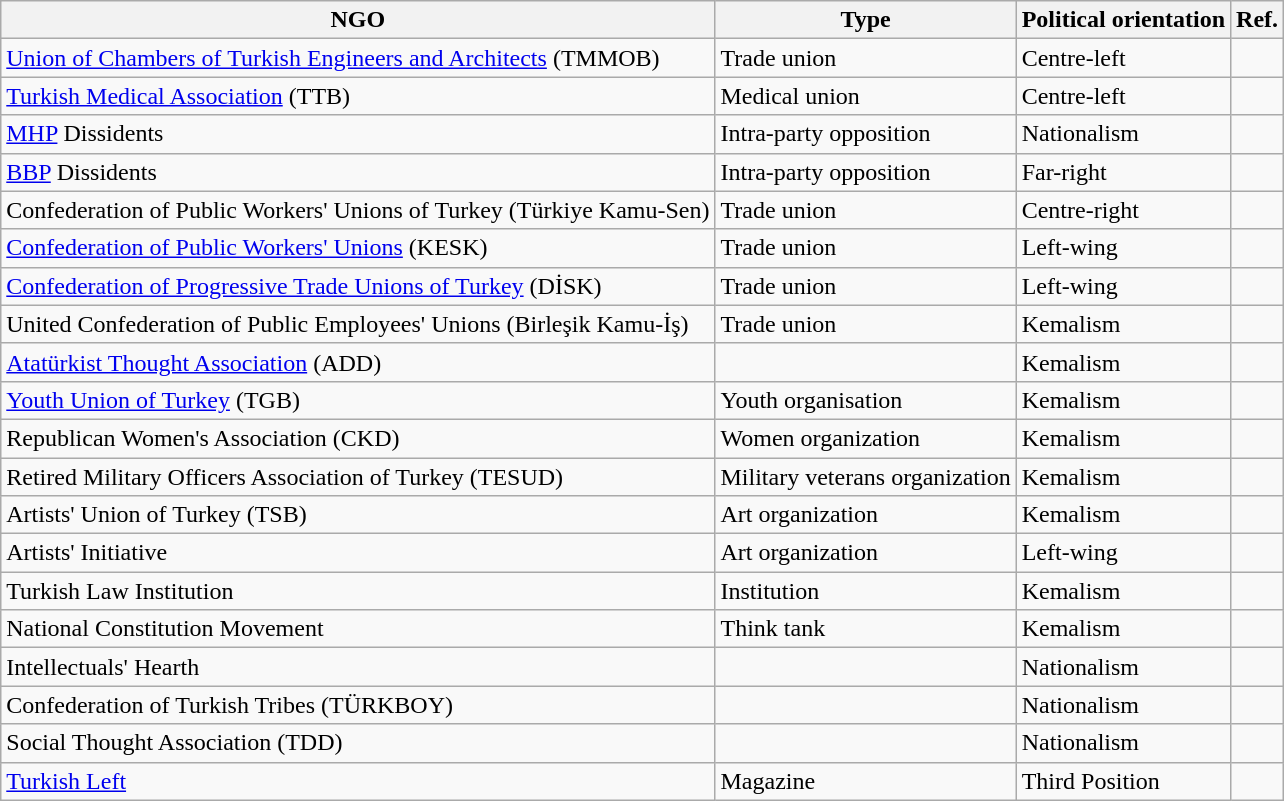<table class=wikitable>
<tr>
<th>NGO</th>
<th>Type</th>
<th>Political orientation</th>
<th>Ref.</th>
</tr>
<tr>
<td><a href='#'>Union of Chambers of Turkish Engineers and Architects</a> (TMMOB)</td>
<td>Trade union</td>
<td>Centre-left</td>
<td></td>
</tr>
<tr>
<td><a href='#'>Turkish Medical Association</a> (TTB)</td>
<td>Medical union</td>
<td>Centre-left</td>
<td></td>
</tr>
<tr>
<td><a href='#'>MHP</a> Dissidents</td>
<td>Intra-party opposition</td>
<td>Nationalism</td>
<td></td>
</tr>
<tr>
<td><a href='#'>BBP</a> Dissidents</td>
<td>Intra-party opposition</td>
<td>Far-right</td>
<td></td>
</tr>
<tr>
<td>Confederation of Public Workers' Unions of Turkey (Türkiye Kamu-Sen)</td>
<td>Trade union</td>
<td>Centre-right</td>
<td></td>
</tr>
<tr>
<td><a href='#'>Confederation of Public Workers' Unions</a> (KESK)</td>
<td>Trade union</td>
<td>Left-wing</td>
<td></td>
</tr>
<tr>
<td><a href='#'>Confederation of Progressive Trade Unions of Turkey</a> (DİSK)</td>
<td>Trade union</td>
<td>Left-wing</td>
<td></td>
</tr>
<tr>
<td>United Confederation of Public Employees' Unions (Birleşik Kamu-İş)</td>
<td>Trade union</td>
<td>Kemalism</td>
<td></td>
</tr>
<tr>
<td><a href='#'>Atatürkist Thought Association</a> (ADD)</td>
<td></td>
<td>Kemalism</td>
<td></td>
</tr>
<tr>
<td><a href='#'>Youth Union of Turkey</a> (TGB)</td>
<td>Youth organisation</td>
<td>Kemalism</td>
<td></td>
</tr>
<tr>
<td>Republican Women's Association (CKD)</td>
<td>Women organization</td>
<td>Kemalism</td>
<td></td>
</tr>
<tr>
<td>Retired Military Officers Association of Turkey (TESUD)</td>
<td>Military veterans organization</td>
<td>Kemalism</td>
<td></td>
</tr>
<tr>
<td>Artists' Union of Turkey (TSB)</td>
<td>Art organization</td>
<td>Kemalism</td>
<td></td>
</tr>
<tr>
<td>Artists' Initiative</td>
<td>Art organization</td>
<td>Left-wing</td>
<td></td>
</tr>
<tr>
<td>Turkish Law Institution</td>
<td>Institution</td>
<td>Kemalism</td>
<td></td>
</tr>
<tr>
<td>National Constitution Movement</td>
<td>Think tank</td>
<td>Kemalism</td>
<td></td>
</tr>
<tr>
<td>Intellectuals' Hearth</td>
<td></td>
<td>Nationalism</td>
<td></td>
</tr>
<tr>
<td>Confederation of Turkish Tribes (TÜRKBOY)</td>
<td></td>
<td>Nationalism</td>
<td></td>
</tr>
<tr>
<td>Social Thought Association (TDD)</td>
<td></td>
<td>Nationalism</td>
<td></td>
</tr>
<tr>
<td><a href='#'>Turkish Left</a></td>
<td>Magazine</td>
<td>Third Position</td>
<td></td>
</tr>
</table>
